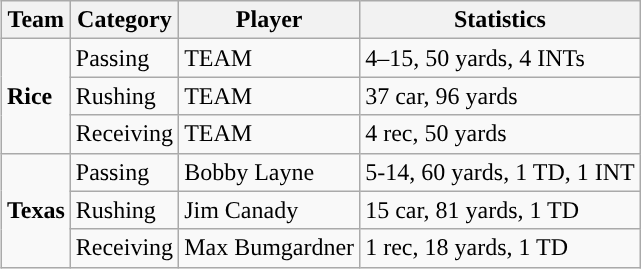<table class="wikitable" style="float: right;">
<tr>
<th>Team</th>
<th>Category</th>
<th>Player</th>
<th>Statistics</th>
</tr>
<tr>
<td rowspan=3><strong>Rice</strong></td>
<td>Passing</td>
<td>TEAM</td>
<td>4–15, 50 yards, 4 INTs</td>
</tr>
<tr>
<td>Rushing</td>
<td>TEAM</td>
<td>37 car, 96 yards</td>
</tr>
<tr>
<td>Receiving</td>
<td>TEAM</td>
<td>4 rec, 50 yards</td>
</tr>
<tr>
<td rowspan=3><strong>Texas</strong></td>
<td>Passing</td>
<td>Bobby Layne</td>
<td>5-14, 60 yards, 1 TD, 1 INT</td>
</tr>
<tr>
<td>Rushing</td>
<td>Jim Canady</td>
<td>15 car, 81 yards, 1 TD</td>
</tr>
<tr>
<td>Receiving</td>
<td>Max Bumgardner</td>
<td>1 rec, 18 yards, 1 TD</td>
</tr>
</table>
